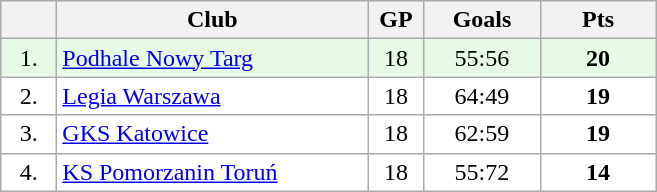<table class="wikitable">
<tr>
<th width="30"></th>
<th width="200">Club</th>
<th width="30">GP</th>
<th width="70">Goals</th>
<th width="70">Pts</th>
</tr>
<tr bgcolor="#e6fae6" align="center">
<td>1.</td>
<td align="left"><a href='#'>Podhale Nowy Targ</a></td>
<td>18</td>
<td>55:56</td>
<td><strong>20</strong></td>
</tr>
<tr bgcolor="#FFFFFF" align="center">
<td>2.</td>
<td align="left"><a href='#'>Legia Warszawa</a></td>
<td>18</td>
<td>64:49</td>
<td><strong>19</strong></td>
</tr>
<tr bgcolor="#FFFFFF" align="center">
<td>3.</td>
<td align="left"><a href='#'>GKS Katowice</a></td>
<td>18</td>
<td>62:59</td>
<td><strong>19</strong></td>
</tr>
<tr bgcolor="#FFFFFF" align="center">
<td>4.</td>
<td align="left"><a href='#'>KS Pomorzanin Toruń</a></td>
<td>18</td>
<td>55:72</td>
<td><strong>14</strong></td>
</tr>
</table>
